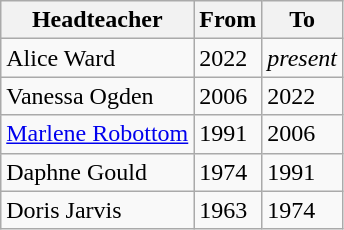<table class="wikitable">
<tr>
<th>Headteacher</th>
<th>From</th>
<th>To</th>
</tr>
<tr>
<td>Alice Ward</td>
<td>2022</td>
<td><em>present</em></td>
</tr>
<tr>
<td>Vanessa Ogden</td>
<td>2006</td>
<td>2022</td>
</tr>
<tr>
<td><a href='#'>Marlene Robottom</a></td>
<td>1991</td>
<td>2006</td>
</tr>
<tr>
<td>Daphne Gould</td>
<td>1974</td>
<td>1991</td>
</tr>
<tr>
<td>Doris Jarvis</td>
<td>1963</td>
<td>1974</td>
</tr>
</table>
